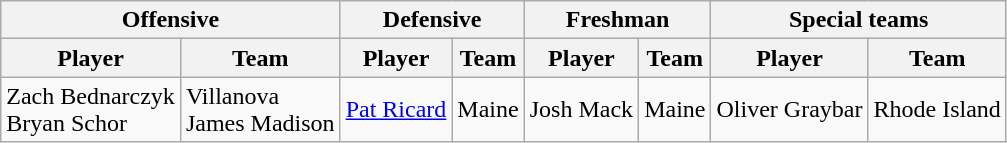<table class="wikitable" border="1">
<tr>
<th colspan="2">Offensive</th>
<th colspan="2">Defensive</th>
<th colspan="2">Freshman</th>
<th colspan="2">Special teams</th>
</tr>
<tr>
<th>Player</th>
<th>Team</th>
<th>Player</th>
<th>Team</th>
<th>Player</th>
<th>Team</th>
<th>Player</th>
<th>Team</th>
</tr>
<tr>
<td>Zach Bednarczyk<br>Bryan Schor</td>
<td>Villanova<br>James Madison</td>
<td><a href='#'>Pat Ricard</a></td>
<td>Maine</td>
<td>Josh Mack</td>
<td>Maine</td>
<td>Oliver Graybar</td>
<td>Rhode Island</td>
</tr>
</table>
